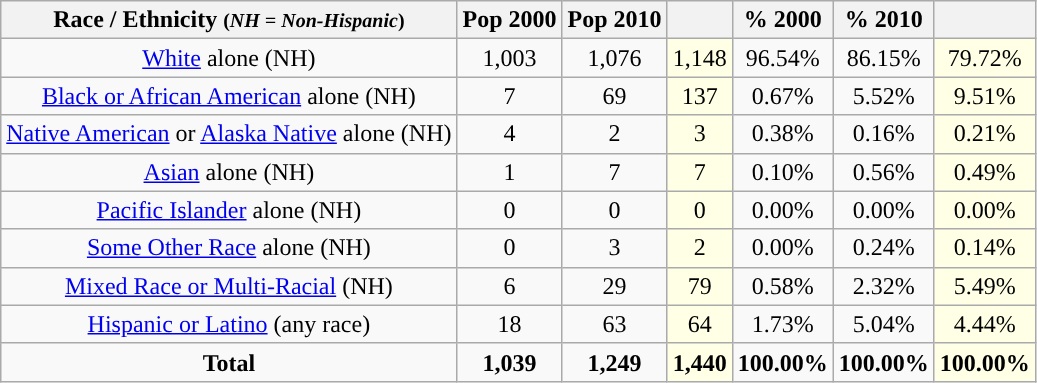<table class="wikitable" style="text-align:center;">
<tr>
<th>Race / Ethnicity <small>(<em>NH = Non-Hispanic</em>)</small></th>
<th>Pop 2000</th>
<th>Pop 2010</th>
<th></th>
<th>% 2000</th>
<th>% 2010</th>
<th></th>
</tr>
<tr>
<td><a href='#'>White</a> alone (NH)</td>
<td>1,003</td>
<td>1,076</td>
<td style='background: #ffffe6;'>1,148</td>
<td>96.54%</td>
<td>86.15%</td>
<td style='background: #ffffe6;'>79.72%</td>
</tr>
<tr>
<td><a href='#'>Black or African American</a> alone (NH)</td>
<td>7</td>
<td>69</td>
<td style='background: #ffffe6;'>137</td>
<td>0.67%</td>
<td>5.52%</td>
<td style='background: #ffffe6;'>9.51%</td>
</tr>
<tr>
<td><a href='#'>Native American</a> or <a href='#'>Alaska Native</a> alone (NH)</td>
<td>4</td>
<td>2</td>
<td style='background: #ffffe6;'>3</td>
<td>0.38%</td>
<td>0.16%</td>
<td style='background: #ffffe6;'>0.21%</td>
</tr>
<tr>
<td><a href='#'>Asian</a> alone (NH)</td>
<td>1</td>
<td>7</td>
<td style='background: #ffffe6;'>7</td>
<td>0.10%</td>
<td>0.56%</td>
<td style='background: #ffffe6;'>0.49%</td>
</tr>
<tr>
<td><a href='#'>Pacific Islander</a> alone (NH)</td>
<td>0</td>
<td>0</td>
<td style='background: #ffffe6;'>0</td>
<td>0.00%</td>
<td>0.00%</td>
<td style='background: #ffffe6;'>0.00%</td>
</tr>
<tr>
<td><a href='#'>Some Other Race</a> alone (NH)</td>
<td>0</td>
<td>3</td>
<td style='background: #ffffe6;'>2</td>
<td>0.00%</td>
<td>0.24%</td>
<td style='background: #ffffe6;'>0.14%</td>
</tr>
<tr>
<td><a href='#'>Mixed Race or Multi-Racial</a> (NH)</td>
<td>6</td>
<td>29</td>
<td style='background: #ffffe6;'>79</td>
<td>0.58%</td>
<td>2.32%</td>
<td style='background: #ffffe6;'>5.49%</td>
</tr>
<tr>
<td><a href='#'>Hispanic or Latino</a> (any race)</td>
<td>18</td>
<td>63</td>
<td style='background: #ffffe6;'>64</td>
<td>1.73%</td>
<td>5.04%</td>
<td style='background: #ffffe6;'>4.44%</td>
</tr>
<tr>
<td><strong>Total</strong></td>
<td><strong>1,039</strong></td>
<td><strong>1,249</strong></td>
<td style='background: #ffffe6;'><strong>1,440</strong></td>
<td><strong>100.00%</strong></td>
<td><strong>100.00%</strong></td>
<td style='background: #ffffe6;'><strong>100.00%</strong></td>
</tr>
</table>
